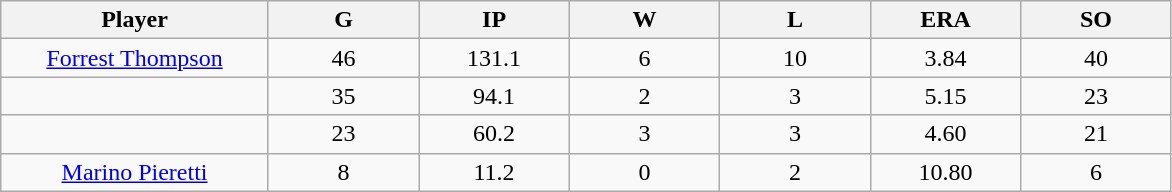<table class="wikitable sortable">
<tr>
<th bgcolor="#DDDDFF" width="16%">Player</th>
<th bgcolor="#DDDDFF" width="9%">G</th>
<th bgcolor="#DDDDFF" width="9%">IP</th>
<th bgcolor="#DDDDFF" width="9%">W</th>
<th bgcolor="#DDDDFF" width="9%">L</th>
<th bgcolor="#DDDDFF" width="9%">ERA</th>
<th bgcolor="#DDDDFF" width="9%">SO</th>
</tr>
<tr align="center">
<td><a href='#'>Forrest Thompson</a></td>
<td>46</td>
<td>131.1</td>
<td>6</td>
<td>10</td>
<td>3.84</td>
<td>40</td>
</tr>
<tr align=center>
<td></td>
<td>35</td>
<td>94.1</td>
<td>2</td>
<td>3</td>
<td>5.15</td>
<td>23</td>
</tr>
<tr align="center">
<td></td>
<td>23</td>
<td>60.2</td>
<td>3</td>
<td>3</td>
<td>4.60</td>
<td>21</td>
</tr>
<tr align="center">
<td><a href='#'>Marino Pieretti</a></td>
<td>8</td>
<td>11.2</td>
<td>0</td>
<td>2</td>
<td>10.80</td>
<td>6</td>
</tr>
</table>
